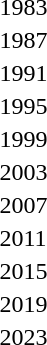<table>
<tr>
<td>1983</td>
<td></td>
<td></td>
<td></td>
</tr>
<tr>
<td>1987</td>
<td></td>
<td></td>
<td></td>
</tr>
<tr>
<td>1991</td>
<td></td>
<td></td>
<td></td>
</tr>
<tr>
<td>1995</td>
<td></td>
<td></td>
<td></td>
</tr>
<tr>
<td>1999</td>
<td></td>
<td></td>
<td></td>
</tr>
<tr>
<td>2003</td>
<td></td>
<td></td>
<td></td>
</tr>
<tr>
<td>2007</td>
<td></td>
<td></td>
<td></td>
</tr>
<tr>
<td>2011<br></td>
<td></td>
<td></td>
<td></td>
</tr>
<tr>
<td>2015<br></td>
<td></td>
<td></td>
<td></td>
</tr>
<tr>
<td>2019 <br></td>
<td></td>
<td></td>
<td></td>
</tr>
<tr>
<td>2023 <br></td>
<td></td>
<td></td>
<td></td>
</tr>
</table>
